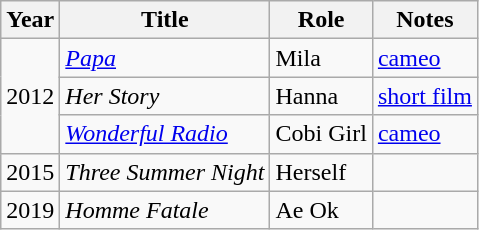<table class="wikitable">
<tr>
<th>Year</th>
<th>Title</th>
<th>Role</th>
<th>Notes</th>
</tr>
<tr>
<td rowspan=3>2012</td>
<td><em><a href='#'>Papa</a></em></td>
<td>Mila</td>
<td><a href='#'>cameo</a></td>
</tr>
<tr>
<td><em>Her Story</em></td>
<td>Hanna</td>
<td><a href='#'>short film</a></td>
</tr>
<tr>
<td><em><a href='#'>Wonderful Radio</a></em></td>
<td>Cobi Girl</td>
<td><a href='#'>cameo</a></td>
</tr>
<tr>
<td>2015</td>
<td><em>Three Summer Night</em></td>
<td>Herself</td>
<td></td>
</tr>
<tr>
<td>2019</td>
<td><em>Homme Fatale</em></td>
<td>Ae Ok</td>
<td></td>
</tr>
</table>
